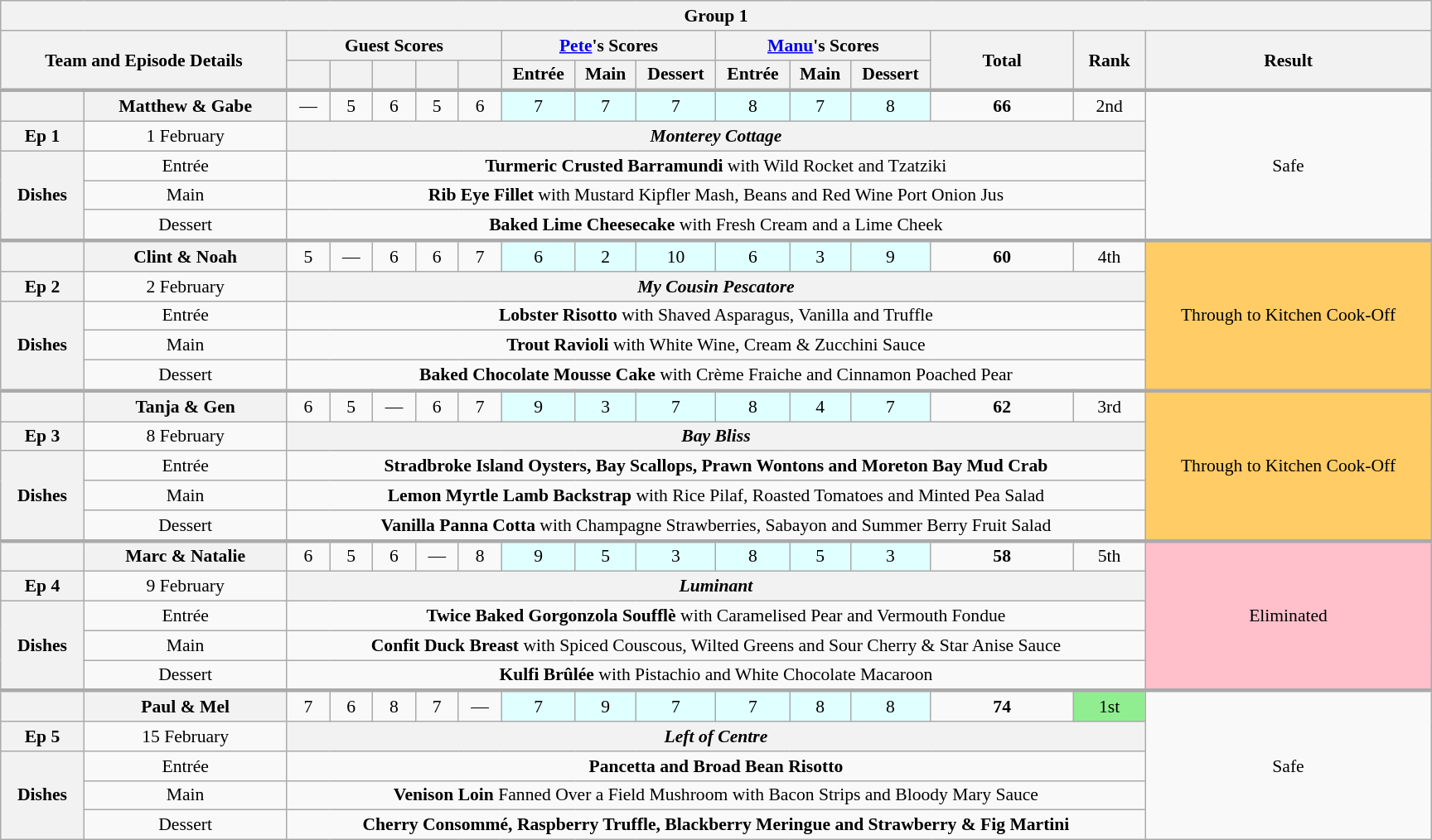<table class="wikitable plainrowheaders" style="margin:1em auto; text-align:center; font-size:90%; width:80em;">
<tr>
<th colspan= "20" >Group 1</th>
</tr>
<tr>
<th scope="col" rowspan="2" colspan="2" style="width:20%;">Team and Episode Details</th>
<th scope="col" colspan="5" style="width:15%;">Guest Scores</th>
<th scope="col" colspan="3" style="width:15%;"><a href='#'>Pete</a>'s Scores</th>
<th scope="col" colspan="3" style="width:15%;"><a href='#'>Manu</a>'s Scores</th>
<th scope="col" rowspan="2" style="width:10%;">Total<br><small></small></th>
<th scope="col" rowspan="2" style="width:5%;">Rank</th>
<th scope="col" rowspan="2" style="width:20%;">Result</th>
</tr>
<tr>
<th scope="col" style="width:3%;"></th>
<th scope="col" style="width:3%;"></th>
<th scope="col" style="width:3%;"></th>
<th scope="col" style="width:3%;"></th>
<th scope="col" style="width:3%;"></th>
<th scope="col">Entrée</th>
<th scope="col">Main</th>
<th scope="col">Dessert</th>
<th scope="col">Entrée</th>
<th scope="col">Main</th>
<th scope="col">Dessert</th>
</tr>
<tr style="border-top:3px solid #aaa;">
<th></th>
<th>Matthew & Gabe</th>
<td>—</td>
<td>5</td>
<td>6</td>
<td>5</td>
<td>6</td>
<td style="background:#e0ffff;">7</td>
<td style="background:#e0ffff;">7</td>
<td style="background:#e0ffff;">7</td>
<td style="background:#e0ffff;">8</td>
<td style="background:#e0ffff;">7</td>
<td style="background:#e0ffff;">8</td>
<td><strong>66</strong></td>
<td>2nd</td>
<td rowspan="5">Safe</td>
</tr>
<tr>
<th>Ep 1</th>
<td>1 February</td>
<th colspan="13"><em>Monterey Cottage</em></th>
</tr>
<tr>
<th rowspan="3">Dishes</th>
<td>Entrée</td>
<td colspan="13"><strong>Turmeric Crusted Barramundi</strong> with Wild Rocket and Tzatziki</td>
</tr>
<tr>
<td>Main</td>
<td colspan="13"><strong>Rib Eye Fillet</strong> with Mustard Kipfler Mash, Beans and Red Wine Port Onion Jus</td>
</tr>
<tr>
<td>Dessert</td>
<td colspan="13"><strong>Baked Lime Cheesecake</strong> with Fresh Cream and a Lime Cheek</td>
</tr>
<tr style="border-top:3px solid #aaa;">
<th></th>
<th>Clint & Noah</th>
<td>5</td>
<td>—</td>
<td>6</td>
<td>6</td>
<td>7</td>
<td style="background:#e0ffff;">6</td>
<td style="background:#e0ffff;">2</td>
<td style="background:#e0ffff;">10</td>
<td style="background:#e0ffff;">6</td>
<td style="background:#e0ffff;">3</td>
<td style="background:#e0ffff;">9</td>
<td><strong>60</strong></td>
<td>4th</td>
<td rowspan="5" style="background:#FFCC66">Through to Kitchen Cook-Off</td>
</tr>
<tr>
<th>Ep 2</th>
<td>2 February</td>
<th colspan="13"><em>My Cousin Pescatore</em></th>
</tr>
<tr>
<th rowspan="3">Dishes</th>
<td>Entrée</td>
<td colspan="13"><strong>Lobster Risotto</strong> with Shaved Asparagus, Vanilla and Truffle</td>
</tr>
<tr>
<td>Main</td>
<td colspan="13"><strong>Trout Ravioli</strong> with White Wine, Cream & Zucchini Sauce</td>
</tr>
<tr>
<td>Dessert</td>
<td colspan="13"><strong>Baked Chocolate Mousse Cake</strong> with Crème Fraiche and Cinnamon Poached Pear</td>
</tr>
<tr style="border-top:3px solid #aaa;">
<th></th>
<th>Tanja & Gen</th>
<td>6</td>
<td>5</td>
<td>—</td>
<td>6</td>
<td>7</td>
<td style="background:#e0ffff;">9</td>
<td style="background:#e0ffff;">3</td>
<td style="background:#e0ffff;">7</td>
<td style="background:#e0ffff;">8</td>
<td style="background:#e0ffff;">4</td>
<td style="background:#e0ffff;">7</td>
<td><strong>62</strong></td>
<td>3rd</td>
<td rowspan="5" style="background:#FFCC66">Through to Kitchen Cook-Off</td>
</tr>
<tr>
<th>Ep 3</th>
<td>8 February</td>
<th colspan="13"><em>Bay Bliss</em></th>
</tr>
<tr>
<th rowspan="3">Dishes</th>
<td>Entrée</td>
<td colspan="13"><strong>Stradbroke Island Oysters, Bay Scallops, Prawn Wontons and Moreton Bay Mud Crab</strong></td>
</tr>
<tr>
<td>Main</td>
<td colspan="13"><strong>Lemon Myrtle Lamb Backstrap</strong> with Rice Pilaf, Roasted Tomatoes and Minted Pea Salad</td>
</tr>
<tr>
<td>Dessert</td>
<td colspan="13"><strong>Vanilla Panna Cotta</strong> with Champagne Strawberries, Sabayon and Summer Berry Fruit Salad</td>
</tr>
<tr style="border-top:3px solid #aaa;">
<th></th>
<th>Marc & Natalie</th>
<td>6</td>
<td>5</td>
<td>6</td>
<td>—</td>
<td>8</td>
<td style="background:#e0ffff;">9</td>
<td style="background:#e0ffff;">5</td>
<td style="background:#e0ffff;">3</td>
<td style="background:#e0ffff;">8</td>
<td style="background:#e0ffff;">5</td>
<td style="background:#e0ffff;">3</td>
<td><strong>58</strong></td>
<td>5th</td>
<td rowspan="5" style="background:pink;">Eliminated</td>
</tr>
<tr>
<th>Ep 4</th>
<td>9 February</td>
<th colspan="13"><em>Luminant</em></th>
</tr>
<tr>
<th rowspan="3">Dishes</th>
<td>Entrée</td>
<td colspan="13"><strong>Twice Baked Gorgonzola Soufflè</strong> with Caramelised Pear and Vermouth Fondue</td>
</tr>
<tr>
<td>Main</td>
<td colspan="13"><strong>Confit Duck Breast</strong> with Spiced Couscous, Wilted Greens and Sour Cherry & Star Anise Sauce</td>
</tr>
<tr>
<td>Dessert</td>
<td colspan="13"><strong>Kulfi Brûlée</strong> with Pistachio and White Chocolate Macaroon</td>
</tr>
<tr style="border-top:3px solid #aaa;">
<th></th>
<th>Paul & Mel</th>
<td>7</td>
<td>6</td>
<td>8</td>
<td>7</td>
<td>—</td>
<td style="background:#e0ffff;">7</td>
<td style="background:#e0ffff;">9</td>
<td style="background:#e0ffff;">7</td>
<td style="background:#e0ffff;">7</td>
<td style="background:#e0ffff;">8</td>
<td style="background:#e0ffff;">8</td>
<td><strong>74</strong></td>
<td style="background:lightgreen;">1st</td>
<td rowspan="5">Safe</td>
</tr>
<tr>
<th>Ep 5</th>
<td>15 February</td>
<th colspan="13"><em>Left of Centre</em></th>
</tr>
<tr>
<th rowspan="3">Dishes</th>
<td>Entrée</td>
<td colspan="13"><strong>Pancetta and Broad Bean Risotto</strong></td>
</tr>
<tr>
<td>Main</td>
<td colspan="13"><strong>Venison Loin</strong> Fanned Over a Field Mushroom with Bacon Strips and Bloody Mary Sauce</td>
</tr>
<tr>
<td>Dessert</td>
<td colspan="13"><strong>Cherry Consommé, Raspberry Truffle, Blackberry Meringue and Strawberry & Fig Martini</strong></td>
</tr>
</table>
